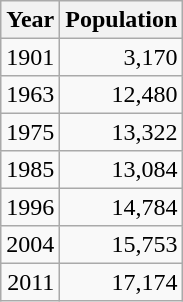<table class="wikitable" style="line-height:1.1em;">
<tr>
<th>Year</th>
<th>Population</th>
</tr>
<tr align="right">
<td>1901</td>
<td>3,170</td>
</tr>
<tr align="right">
<td>1963</td>
<td>12,480</td>
</tr>
<tr align="right">
<td>1975</td>
<td>13,322</td>
</tr>
<tr align="right">
<td>1985</td>
<td>13,084</td>
</tr>
<tr align="right">
<td>1996</td>
<td>14,784</td>
</tr>
<tr align="right">
<td>2004</td>
<td>15,753</td>
</tr>
<tr align="right">
<td>2011</td>
<td>17,174</td>
</tr>
</table>
